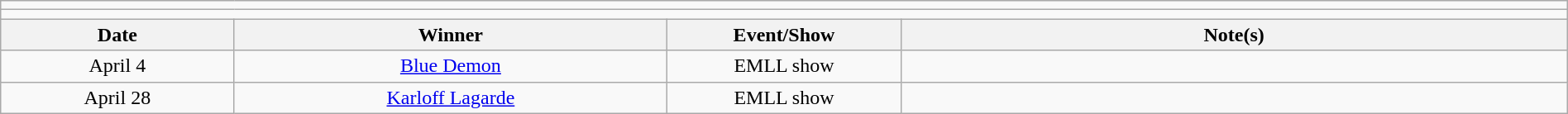<table class="wikitable" style="text-align:center; width:100%;">
<tr>
<td colspan=5></td>
</tr>
<tr>
<td colspan=5><strong></strong></td>
</tr>
<tr>
<th width=14%>Date</th>
<th width=26%>Winner</th>
<th width=14%>Event/Show</th>
<th width=40%>Note(s)</th>
</tr>
<tr>
<td>April 4</td>
<td><a href='#'>Blue Demon</a></td>
<td>EMLL show</td>
<td align=left></td>
</tr>
<tr>
<td>April 28</td>
<td><a href='#'>Karloff Lagarde</a></td>
<td>EMLL show</td>
<td align=left></td>
</tr>
</table>
